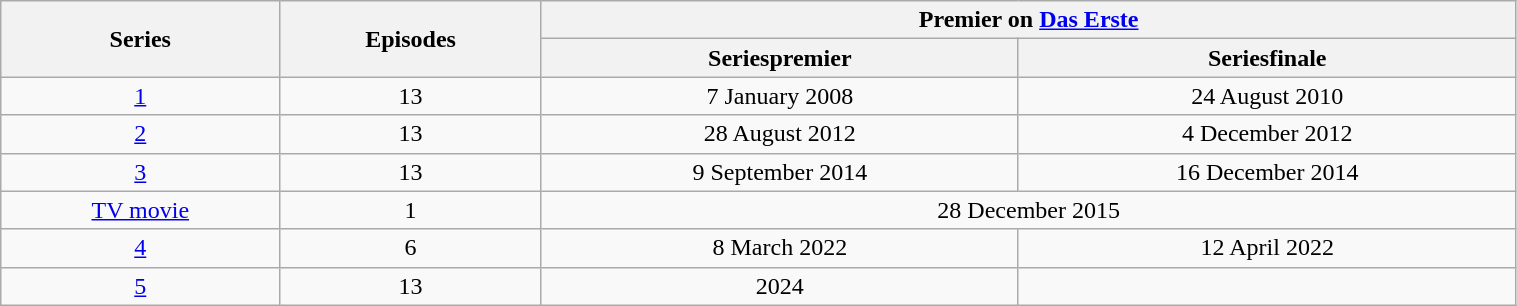<table class="wikitable" style="text-align:center" width="80%">
<tr class="hintergrundfarbe1">
<th rowspan="2">Series</th>
<th rowspan="2">Episodes</th>
<th colspan="2">Premier on <a href='#'>Das Erste</a></th>
</tr>
<tr class="hintergrundfarbe1">
<th>Seriespremier</th>
<th>Seriesfinale</th>
</tr>
<tr>
<td><a href='#'>1</a></td>
<td>13</td>
<td>7 January 2008</td>
<td>24 August 2010</td>
</tr>
<tr>
<td><a href='#'>2</a></td>
<td>13</td>
<td>28 August 2012</td>
<td>4 December 2012</td>
</tr>
<tr>
<td><a href='#'>3</a></td>
<td>13</td>
<td>9 September 2014</td>
<td>16 December 2014</td>
</tr>
<tr>
<td><a href='#'>TV movie</a></td>
<td>1</td>
<td colspan="2">28 December 2015</td>
</tr>
<tr>
<td><a href='#'>4</a></td>
<td>6</td>
<td>8 March 2022</td>
<td>12 April 2022</td>
</tr>
<tr>
<td><a href='#'>5</a></td>
<td>13</td>
<td>2024</td>
<td></td>
</tr>
</table>
